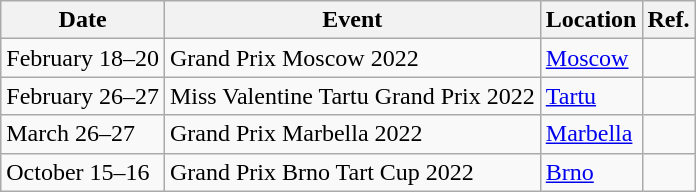<table class="wikitable sortable">
<tr>
<th>Date</th>
<th>Event</th>
<th>Location</th>
<th>Ref.</th>
</tr>
<tr>
<td>February 18–20</td>
<td>Grand Prix Moscow 2022</td>
<td> <a href='#'>Moscow</a></td>
<td></td>
</tr>
<tr>
<td>February 26–27</td>
<td>Miss Valentine Tartu Grand Prix 2022</td>
<td> <a href='#'>Tartu</a></td>
<td></td>
</tr>
<tr>
<td>March 26–27</td>
<td>Grand Prix Marbella 2022</td>
<td> <a href='#'>Marbella</a></td>
<td></td>
</tr>
<tr>
<td>October 15–16</td>
<td>Grand Prix Brno Tart Cup 2022</td>
<td> <a href='#'>Brno</a></td>
<td></td>
</tr>
</table>
